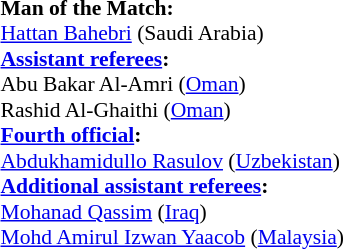<table style="width:100%; font-size:90%;">
<tr>
<td><br><strong>Man of the Match:</strong>
<br><a href='#'>Hattan Bahebri</a> (Saudi Arabia)<br><strong><a href='#'>Assistant referees</a>:</strong>
<br>Abu Bakar Al-Amri (<a href='#'>Oman</a>)
<br>Rashid Al-Ghaithi (<a href='#'>Oman</a>)
<br><strong><a href='#'>Fourth official</a>:</strong>
<br><a href='#'>Abdukhamidullo Rasulov</a> (<a href='#'>Uzbekistan</a>)
<br><strong><a href='#'>Additional assistant referees</a>:</strong>
<br><a href='#'>Mohanad Qassim</a> (<a href='#'>Iraq</a>)
<br><a href='#'>Mohd Amirul Izwan Yaacob</a> (<a href='#'>Malaysia</a>)</td>
</tr>
</table>
